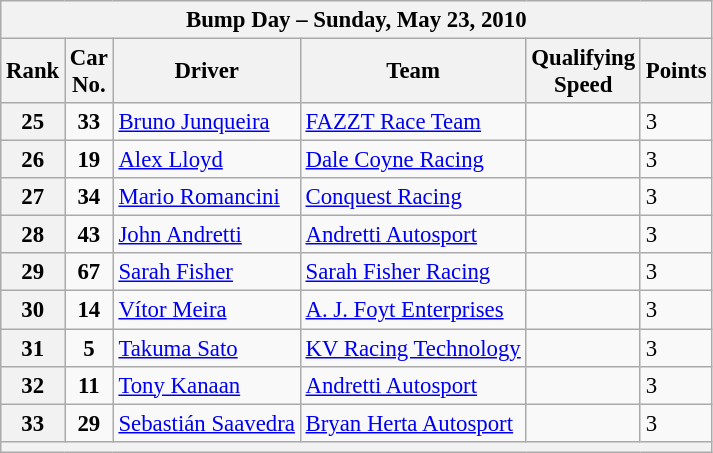<table class="wikitable" style="font-size:95%;">
<tr>
<th colspan=6>Bump Day – Sunday, May 23, 2010</th>
</tr>
<tr>
<th>Rank</th>
<th>Car<br>No.</th>
<th>Driver</th>
<th>Team</th>
<th>Qualifying<br>Speed</th>
<th>Points</th>
</tr>
<tr>
<th>25</th>
<td align="center"><strong>33</strong></td>
<td> <a href='#'>Bruno Junqueira</a></td>
<td><a href='#'>FAZZT Race Team</a></td>
<td align=center></td>
<td>3</td>
</tr>
<tr>
<th>26</th>
<td align=center><strong>19</strong></td>
<td> <a href='#'>Alex Lloyd</a></td>
<td><a href='#'>Dale Coyne Racing</a></td>
<td align=center></td>
<td>3</td>
</tr>
<tr>
<th>27</th>
<td align="center"><strong>34</strong></td>
<td> <a href='#'>Mario Romancini</a> <strong></strong></td>
<td><a href='#'>Conquest Racing</a></td>
<td align=center></td>
<td>3</td>
</tr>
<tr>
<th>28</th>
<td align="center"><strong>43</strong></td>
<td> <a href='#'>John Andretti</a></td>
<td><a href='#'>Andretti Autosport</a></td>
<td align=center></td>
<td>3</td>
</tr>
<tr>
<th>29</th>
<td align="center"><strong>67</strong></td>
<td> <a href='#'>Sarah Fisher</a></td>
<td><a href='#'>Sarah Fisher Racing</a></td>
<td align=center></td>
<td>3</td>
</tr>
<tr>
<th>30</th>
<td align="center"><strong>14</strong></td>
<td> <a href='#'>Vítor Meira</a></td>
<td><a href='#'>A. J. Foyt Enterprises</a></td>
<td align=center></td>
<td>3</td>
</tr>
<tr>
<th>31</th>
<td align="center"><strong>5</strong></td>
<td> <a href='#'>Takuma Sato</a> <strong></strong></td>
<td><a href='#'>KV Racing Technology</a></td>
<td align=center></td>
<td>3</td>
</tr>
<tr>
<th>32</th>
<td align="center"><strong>11</strong></td>
<td> <a href='#'>Tony Kanaan</a></td>
<td><a href='#'>Andretti Autosport</a></td>
<td align=center></td>
<td>3</td>
</tr>
<tr>
<th>33</th>
<td align="center"><strong>29</strong></td>
<td> <a href='#'>Sebastián Saavedra</a> <strong></strong></td>
<td><a href='#'>Bryan Herta Autosport</a></td>
<td align=center></td>
<td>3</td>
</tr>
<tr>
<th colspan=6></th>
</tr>
</table>
